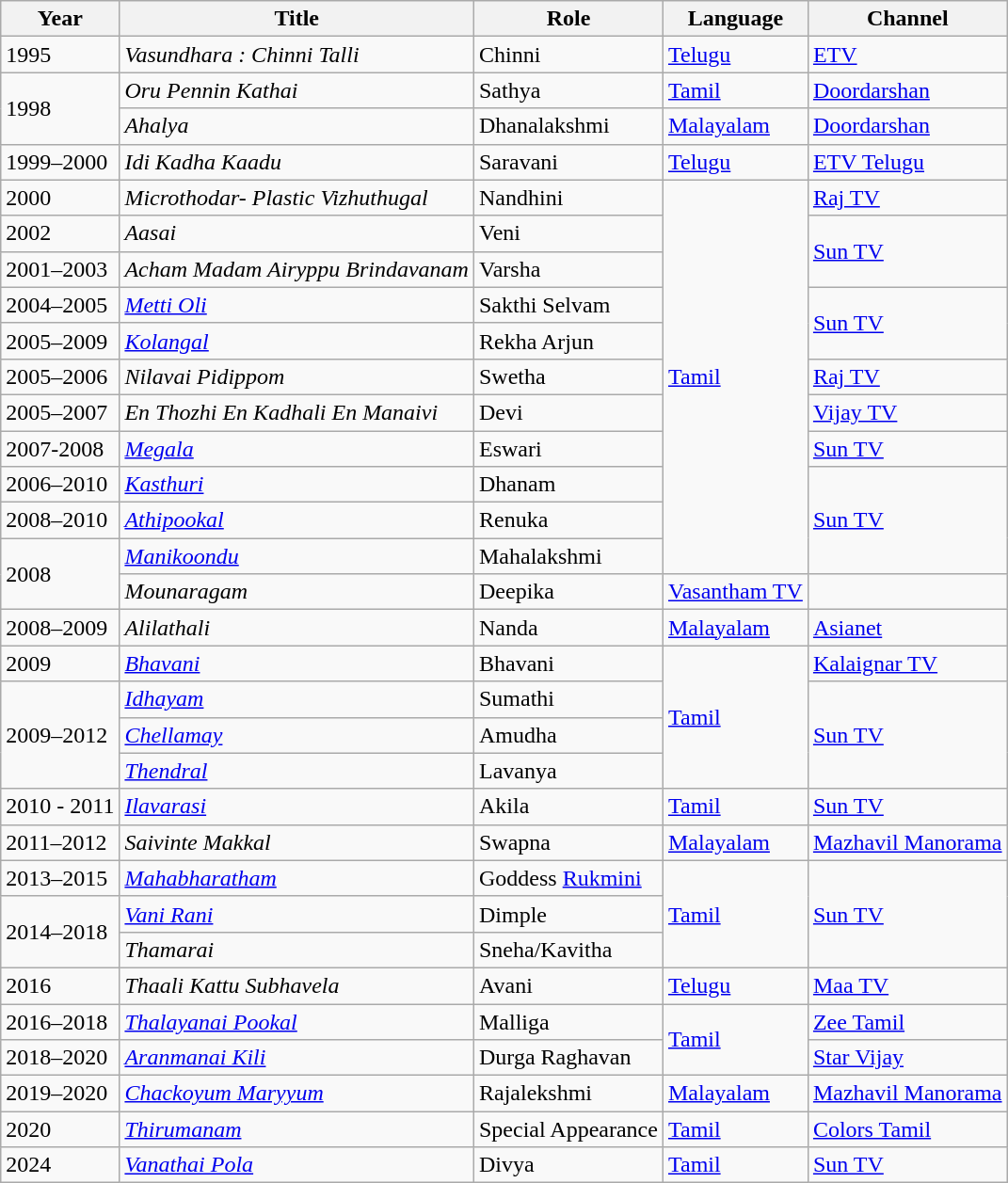<table class="wikitable">
<tr>
<th>Year</th>
<th>Title</th>
<th>Role</th>
<th>Language</th>
<th>Channel</th>
</tr>
<tr>
<td>1995</td>
<td><em>Vasundhara : Chinni Talli</em></td>
<td>Chinni</td>
<td><a href='#'>Telugu</a></td>
<td><a href='#'>ETV</a></td>
</tr>
<tr>
<td rowspan="2">1998</td>
<td><em>Oru Pennin Kathai</em></td>
<td>Sathya</td>
<td><a href='#'>Tamil</a></td>
<td><a href='#'>Doordarshan</a></td>
</tr>
<tr>
<td><em>Ahalya</em></td>
<td>Dhanalakshmi</td>
<td><a href='#'>Malayalam</a></td>
<td><a href='#'>Doordarshan</a></td>
</tr>
<tr>
<td>1999–2000</td>
<td><em>Idi Kadha Kaadu</em></td>
<td>Saravani</td>
<td><a href='#'>Telugu</a></td>
<td><a href='#'>ETV Telugu</a></td>
</tr>
<tr>
<td>2000</td>
<td><em>Microthodar- Plastic Vizhuthugal</em></td>
<td>Nandhini</td>
<td rowspan="11"><a href='#'>Tamil</a></td>
<td><a href='#'>Raj TV</a></td>
</tr>
<tr>
<td>2002</td>
<td><em>Aasai</em></td>
<td>Veni</td>
<td rowspan="2"><a href='#'>Sun TV</a></td>
</tr>
<tr>
<td>2001–2003</td>
<td><em>Acham Madam Airyppu Brindavanam</em></td>
<td>Varsha</td>
</tr>
<tr>
<td>2004–2005</td>
<td><em><a href='#'>Metti Oli</a></em></td>
<td>Sakthi Selvam</td>
<td rowspan="2"><a href='#'>Sun TV</a></td>
</tr>
<tr>
<td>2005–2009</td>
<td><em><a href='#'>Kolangal</a></em></td>
<td>Rekha Arjun</td>
</tr>
<tr>
<td>2005–2006</td>
<td><em>Nilavai Pidippom</em></td>
<td>Swetha</td>
<td><a href='#'>Raj TV</a></td>
</tr>
<tr>
<td>2005–2007</td>
<td><em>En Thozhi En Kadhali En Manaivi</em></td>
<td>Devi</td>
<td><a href='#'>Vijay TV</a></td>
</tr>
<tr>
<td>2007-2008</td>
<td><em><a href='#'> Megala</a></em></td>
<td>Eswari</td>
<td><a href='#'>Sun TV</a></td>
</tr>
<tr>
<td>2006–2010</td>
<td><em><a href='#'>Kasthuri</a></em></td>
<td>Dhanam</td>
<td rowspan="3"><a href='#'>Sun TV</a></td>
</tr>
<tr>
<td>2008–2010</td>
<td><em><a href='#'>Athipookal</a></em></td>
<td>Renuka</td>
</tr>
<tr>
<td rowspan="2">2008</td>
<td><em><a href='#'>Manikoondu</a></em></td>
<td>Mahalakshmi</td>
</tr>
<tr>
<td><em>Mounaragam</em></td>
<td>Deepika</td>
<td><a href='#'>Vasantham TV</a></td>
</tr>
<tr>
<td>2008–2009</td>
<td><em>Alilathali</em></td>
<td>Nanda</td>
<td><a href='#'>Malayalam</a></td>
<td><a href='#'>Asianet</a></td>
</tr>
<tr>
<td>2009</td>
<td><em><a href='#'>Bhavani</a></em></td>
<td>Bhavani</td>
<td rowspan="4"><a href='#'>Tamil</a></td>
<td><a href='#'>Kalaignar TV</a></td>
</tr>
<tr>
<td rowspan="3">2009–2012</td>
<td><em><a href='#'>Idhayam</a></em></td>
<td>Sumathi</td>
<td rowspan="3"><a href='#'>Sun TV</a></td>
</tr>
<tr>
<td><em><a href='#'>Chellamay</a></em></td>
<td>Amudha</td>
</tr>
<tr>
<td><em><a href='#'>Thendral</a></em></td>
<td>Lavanya</td>
</tr>
<tr>
<td>2010 - 2011</td>
<td><em><a href='#'>Ilavarasi</a></em></td>
<td>Akila</td>
<td><a href='#'>Tamil</a></td>
<td><a href='#'>Sun TV</a></td>
</tr>
<tr>
<td>2011–2012</td>
<td><em>Saivinte Makkal</em></td>
<td>Swapna</td>
<td><a href='#'>Malayalam</a></td>
<td><a href='#'>Mazhavil Manorama</a></td>
</tr>
<tr>
<td>2013–2015</td>
<td><em><a href='#'>Mahabharatham</a></em></td>
<td>Goddess <a href='#'>Rukmini</a></td>
<td rowspan="3"><a href='#'>Tamil</a></td>
<td rowspan="3"><a href='#'>Sun TV</a></td>
</tr>
<tr>
<td rowspan="2">2014–2018</td>
<td><em><a href='#'>Vani Rani</a></em></td>
<td>Dimple</td>
</tr>
<tr>
<td><em>Thamarai</em></td>
<td>Sneha/Kavitha</td>
</tr>
<tr>
<td>2016</td>
<td><em>Thaali Kattu Subhavela</em></td>
<td>Avani</td>
<td><a href='#'>Telugu</a></td>
<td><a href='#'>Maa TV</a></td>
</tr>
<tr>
<td>2016–2018</td>
<td><em><a href='#'>Thalayanai Pookal</a></em></td>
<td>Malliga</td>
<td rowspan="2"><a href='#'>Tamil</a></td>
<td><a href='#'>Zee Tamil</a></td>
</tr>
<tr>
<td>2018–2020</td>
<td><em><a href='#'>Aranmanai Kili</a></em></td>
<td>Durga Raghavan</td>
<td><a href='#'>Star Vijay</a></td>
</tr>
<tr>
<td>2019–2020</td>
<td><em><a href='#'>Chackoyum Maryyum</a></em></td>
<td>Rajalekshmi</td>
<td><a href='#'>Malayalam</a></td>
<td><a href='#'>Mazhavil Manorama</a></td>
</tr>
<tr>
<td>2020</td>
<td><em><a href='#'>Thirumanam</a></em></td>
<td>Special Appearance</td>
<td><a href='#'>Tamil</a></td>
<td><a href='#'>Colors Tamil</a></td>
</tr>
<tr>
<td>2024</td>
<td><em><a href='#'>Vanathai Pola</a></em></td>
<td>Divya</td>
<td><a href='#'>Tamil</a></td>
<td><a href='#'>Sun TV</a></td>
</tr>
</table>
